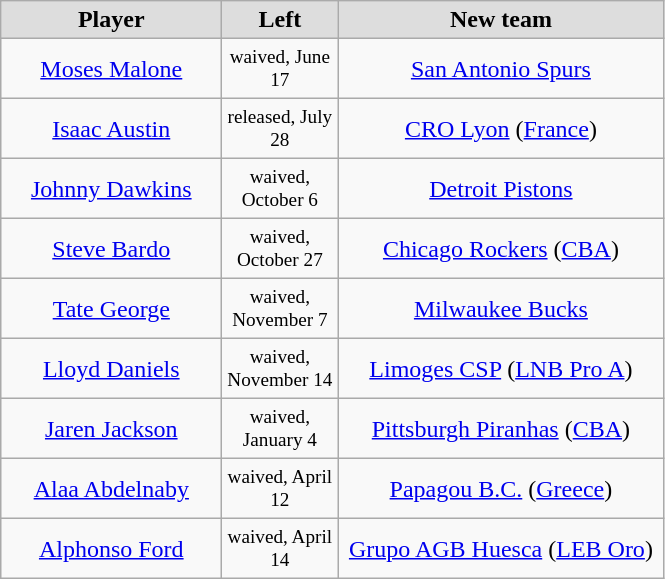<table class="wikitable" style="text-align: center">
<tr align="center"  bgcolor="#dddddd">
<td style="width:140px"><strong>Player</strong></td>
<td style="width:70px"><strong>Left</strong></td>
<td style="width:210px"><strong>New team</strong></td>
</tr>
<tr style="height:40px">
<td><a href='#'>Moses Malone</a></td>
<td style="font-size: 80%">waived, June 17</td>
<td><a href='#'>San Antonio Spurs</a></td>
</tr>
<tr style="height:40px">
<td><a href='#'>Isaac Austin</a></td>
<td style="font-size: 80%">released, July 28</td>
<td><a href='#'>CRO Lyon</a> (<a href='#'>France</a>)</td>
</tr>
<tr style="height:40px">
<td><a href='#'>Johnny Dawkins</a></td>
<td style="font-size: 80%">waived, October 6</td>
<td><a href='#'>Detroit Pistons</a></td>
</tr>
<tr style="height:40px">
<td><a href='#'>Steve Bardo</a></td>
<td style="font-size: 80%">waived, October 27</td>
<td><a href='#'>Chicago Rockers</a> (<a href='#'>CBA</a>)</td>
</tr>
<tr style="height:40px">
<td><a href='#'>Tate George</a></td>
<td style="font-size: 80%">waived, November 7</td>
<td><a href='#'>Milwaukee Bucks</a></td>
</tr>
<tr style="height:40px">
<td><a href='#'>Lloyd Daniels</a></td>
<td style="font-size: 80%">waived, November 14</td>
<td><a href='#'>Limoges CSP</a> (<a href='#'>LNB Pro A</a>)</td>
</tr>
<tr style="height:40px">
<td><a href='#'>Jaren Jackson</a></td>
<td style="font-size: 80%">waived, January 4</td>
<td><a href='#'>Pittsburgh Piranhas</a> (<a href='#'>CBA</a>)</td>
</tr>
<tr style="height:40px">
<td><a href='#'>Alaa Abdelnaby</a></td>
<td style="font-size: 80%">waived, April 12</td>
<td><a href='#'>Papagou B.C.</a> (<a href='#'>Greece</a>)</td>
</tr>
<tr style="height:40px">
<td><a href='#'>Alphonso Ford</a></td>
<td style="font-size: 80%">waived, April 14</td>
<td><a href='#'>Grupo AGB Huesca</a> (<a href='#'>LEB Oro</a>)</td>
</tr>
</table>
